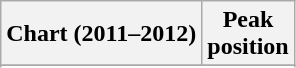<table class="wikitable sortable">
<tr>
<th align="left">Chart (2011–2012)</th>
<th align="center">Peak<br>position</th>
</tr>
<tr>
</tr>
<tr>
</tr>
<tr>
</tr>
<tr>
</tr>
</table>
